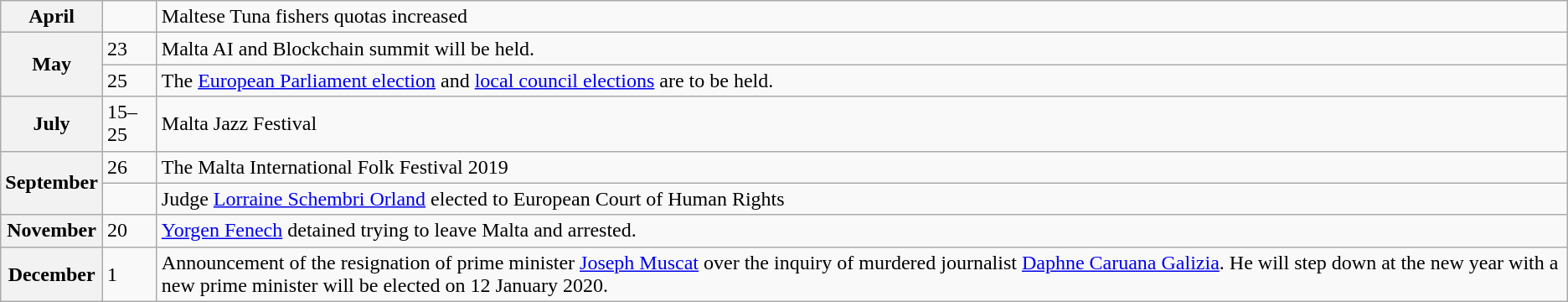<table class="wikitable">
<tr>
<th>April</th>
<td></td>
<td>Maltese Tuna fishers quotas increased</td>
</tr>
<tr>
<th rowspan="3">May</th>
<td>23</td>
<td rowspan="2">Malta AI and Blockchain summit will be held.</td>
</tr>
<tr>
<td rowspan="2">25</td>
</tr>
<tr>
<td>The <a href='#'>European Parliament election</a> and <a href='#'>local council elections</a> are to be held.</td>
</tr>
<tr>
<th>July</th>
<td>15–25</td>
<td>Malta Jazz Festival</td>
</tr>
<tr>
<th rowspan="2">September</th>
<td>26</td>
<td>The Malta International Folk Festival 2019</td>
</tr>
<tr>
<td></td>
<td>Judge <a href='#'>Lorraine Schembri Orland</a> elected to European Court of Human Rights</td>
</tr>
<tr>
<th>November</th>
<td>20</td>
<td><a href='#'>Yorgen Fenech</a> detained trying to leave Malta and arrested.</td>
</tr>
<tr>
<th>December</th>
<td>1</td>
<td>Announcement of the resignation of prime minister <a href='#'>Joseph Muscat</a> over the inquiry of murdered journalist <a href='#'>Daphne Caruana Galizia</a>. He will step down at the new year with a new prime minister will be elected on 12 January 2020.</td>
</tr>
</table>
